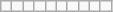<table class="wikitable letters-table letters-violet">
<tr>
<td></td>
<td></td>
<td></td>
<td></td>
<td></td>
<td></td>
<td></td>
<td></td>
<td></td>
<td></td>
</tr>
</table>
